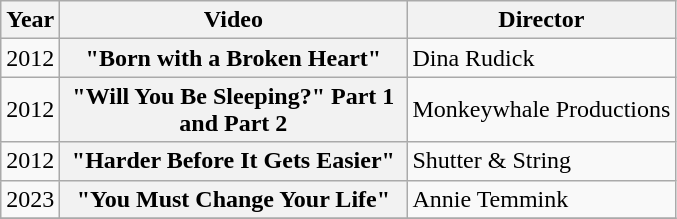<table class="wikitable plainrowheaders">
<tr>
<th>Year</th>
<th style="width:14em;">Video</th>
<th>Director</th>
</tr>
<tr>
<td>2012</td>
<th scope="row">"Born with a Broken Heart"</th>
<td>Dina Rudick</td>
</tr>
<tr>
<td>2012</td>
<th scope="row">"Will You Be Sleeping?" Part 1 and Part 2</th>
<td>Monkeywhale Productions</td>
</tr>
<tr>
<td>2012</td>
<th scope="row">"Harder Before It Gets Easier"</th>
<td>Shutter & String</td>
</tr>
<tr>
<td>2023</td>
<th scope="row">"You Must Change Your Life"</th>
<td>Annie Temmink</td>
</tr>
<tr>
</tr>
</table>
